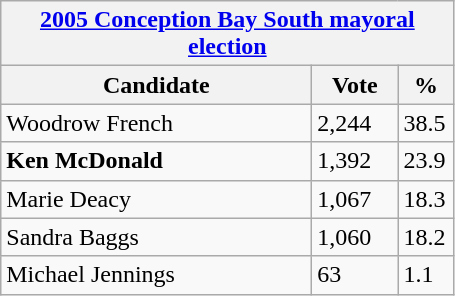<table class="wikitable">
<tr>
<th colspan="3"><a href='#'>2005 Conception Bay South mayoral election</a></th>
</tr>
<tr>
<th bgcolor="#DDDDFF" width="200px">Candidate</th>
<th bgcolor="#DDDDFF" width="50px">Vote</th>
<th bgcolor="#DDDDFF" width="30px">%</th>
</tr>
<tr>
<td>Woodrow French</td>
<td>2,244</td>
<td>38.5</td>
</tr>
<tr>
<td><strong>Ken McDonald</strong></td>
<td>1,392</td>
<td>23.9</td>
</tr>
<tr>
<td>Marie Deacy</td>
<td>1,067</td>
<td>18.3</td>
</tr>
<tr>
<td>Sandra Baggs</td>
<td>1,060</td>
<td>18.2</td>
</tr>
<tr>
<td>Michael Jennings</td>
<td>63</td>
<td>1.1</td>
</tr>
</table>
